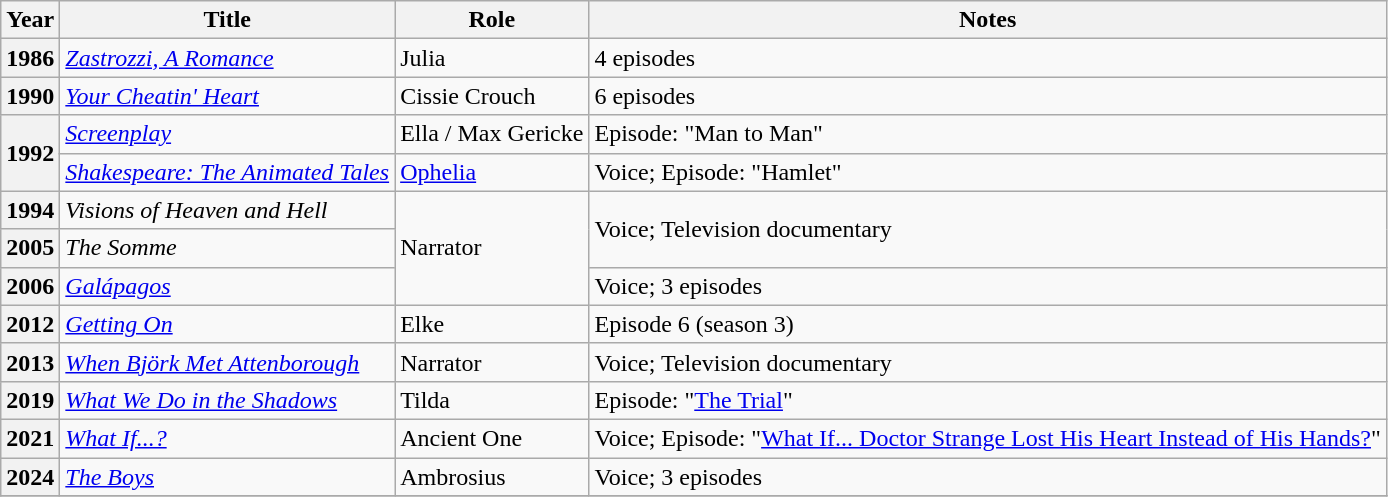<table class="wikitable sortable">
<tr>
<th>Year</th>
<th>Title</th>
<th>Role</th>
<th class="unsortable">Notes</th>
</tr>
<tr>
<th>1986</th>
<td><em><a href='#'>Zastrozzi, A Romance</a></em></td>
<td>Julia</td>
<td>4 episodes</td>
</tr>
<tr>
<th>1990</th>
<td><a href='#'><em>Your Cheatin' Heart</em></a></td>
<td>Cissie Crouch</td>
<td>6 episodes</td>
</tr>
<tr>
<th rowspan="2">1992</th>
<td><em><a href='#'>Screenplay</a></em></td>
<td>Ella / Max Gericke</td>
<td>Episode: "Man to Man"</td>
</tr>
<tr>
<td><em><a href='#'>Shakespeare: The Animated Tales</a></em></td>
<td><a href='#'>Ophelia</a></td>
<td>Voice; Episode: "Hamlet"</td>
</tr>
<tr>
<th>1994</th>
<td><em>Visions of Heaven and Hell</em></td>
<td rowspan="3">Narrator</td>
<td rowspan="2">Voice; Television documentary</td>
</tr>
<tr>
<th>2005</th>
<td data-sort-value="Somme, The"><em>The Somme</em></td>
</tr>
<tr>
<th>2006</th>
<td><em><a href='#'>Galápagos</a></em></td>
<td>Voice; 3 episodes</td>
</tr>
<tr>
<th>2012</th>
<td><em><a href='#'>Getting On</a></em></td>
<td>Elke</td>
<td>Episode 6 (season 3)</td>
</tr>
<tr>
<th>2013</th>
<td><em><a href='#'>When Björk Met Attenborough</a></em></td>
<td>Narrator</td>
<td>Voice; Television documentary</td>
</tr>
<tr>
<th>2019</th>
<td><em><a href='#'>What We Do in the Shadows</a></em></td>
<td>Tilda</td>
<td>Episode: "<a href='#'>The Trial</a>"</td>
</tr>
<tr>
<th>2021</th>
<td><em><a href='#'>What If...?</a></em></td>
<td>Ancient One</td>
<td>Voice; Episode: "<a href='#'>What If... Doctor Strange Lost His Heart Instead of His Hands?</a>"</td>
</tr>
<tr>
<th>2024</th>
<td><em><a href='#'>The Boys</a></em></td>
<td>Ambrosius</td>
<td>Voice; 3 episodes</td>
</tr>
<tr>
</tr>
</table>
